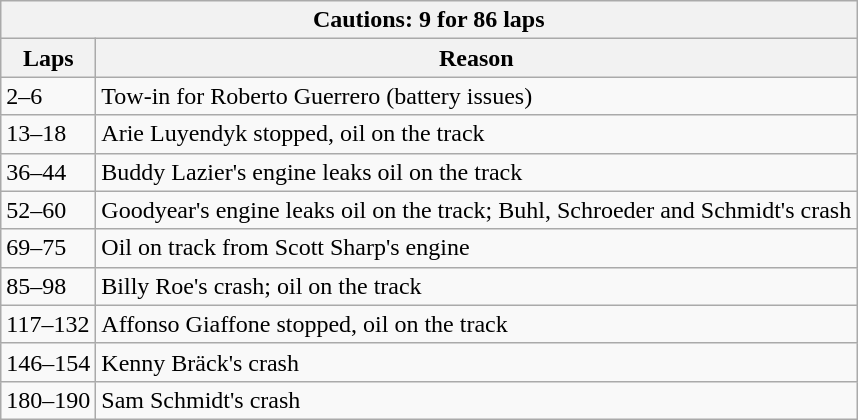<table class="wikitable">
<tr>
<th colspan=2>Cautions: 9 for 86 laps</th>
</tr>
<tr>
<th>Laps</th>
<th>Reason</th>
</tr>
<tr>
<td>2–6</td>
<td>Tow-in for Roberto Guerrero (battery issues)</td>
</tr>
<tr>
<td>13–18</td>
<td>Arie Luyendyk stopped, oil on the track</td>
</tr>
<tr>
<td>36–44</td>
<td>Buddy Lazier's engine leaks oil on the track</td>
</tr>
<tr>
<td>52–60</td>
<td>Goodyear's engine leaks oil on the track; Buhl, Schroeder and Schmidt's crash</td>
</tr>
<tr>
<td>69–75</td>
<td>Oil on track from Scott Sharp's engine</td>
</tr>
<tr>
<td>85–98</td>
<td>Billy Roe's crash; oil on the track</td>
</tr>
<tr>
<td>117–132</td>
<td>Affonso Giaffone stopped, oil on the track</td>
</tr>
<tr>
<td>146–154</td>
<td>Kenny Bräck's crash</td>
</tr>
<tr>
<td>180–190</td>
<td>Sam Schmidt's crash</td>
</tr>
</table>
